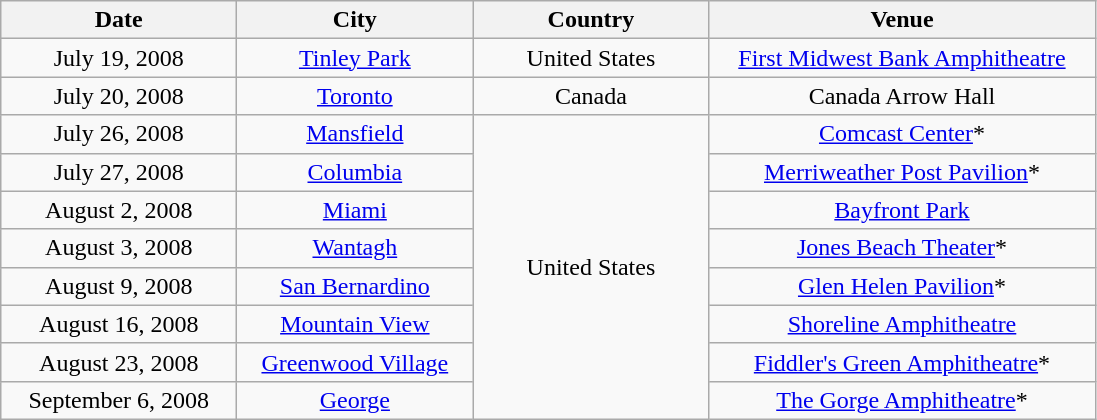<table class="wikitable" style="text-align:center;">
<tr>
<th style="width:150px;">Date</th>
<th style="width:150px;">City</th>
<th style="width:150px;">Country</th>
<th style="width:250px;">Venue</th>
</tr>
<tr>
<td>July 19, 2008</td>
<td><a href='#'>Tinley Park</a></td>
<td>United States</td>
<td><a href='#'>First Midwest Bank Amphitheatre</a></td>
</tr>
<tr>
<td>July 20, 2008</td>
<td><a href='#'>Toronto</a></td>
<td>Canada</td>
<td>Canada Arrow Hall</td>
</tr>
<tr>
<td>July 26, 2008</td>
<td><a href='#'>Mansfield</a></td>
<td rowspan="8">United States</td>
<td><a href='#'>Comcast Center</a>*</td>
</tr>
<tr>
<td>July 27, 2008</td>
<td><a href='#'>Columbia</a></td>
<td><a href='#'>Merriweather Post Pavilion</a>*</td>
</tr>
<tr>
<td>August 2, 2008</td>
<td><a href='#'>Miami</a></td>
<td><a href='#'>Bayfront Park</a></td>
</tr>
<tr>
<td>August 3, 2008</td>
<td><a href='#'>Wantagh</a></td>
<td><a href='#'>Jones Beach Theater</a>*</td>
</tr>
<tr>
<td>August 9, 2008</td>
<td><a href='#'>San Bernardino</a></td>
<td><a href='#'>Glen Helen Pavilion</a>*</td>
</tr>
<tr>
<td>August 16, 2008</td>
<td><a href='#'>Mountain View</a></td>
<td><a href='#'>Shoreline Amphitheatre</a></td>
</tr>
<tr>
<td>August 23, 2008</td>
<td><a href='#'>Greenwood Village</a></td>
<td><a href='#'>Fiddler's Green Amphitheatre</a>*</td>
</tr>
<tr>
<td>September 6, 2008</td>
<td><a href='#'>George</a></td>
<td><a href='#'>The Gorge Amphitheatre</a>*</td>
</tr>
</table>
